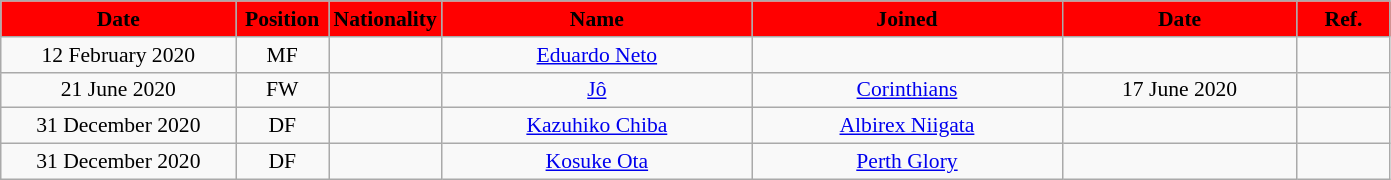<table class="wikitable"  style="text-align:center; font-size:90%; ">
<tr>
<th style="background:#FF0000; color:#000000; width:150px;">Date</th>
<th style="background:#FF0000; color:#000000; width:55px;">Position</th>
<th style="background:#FF0000; color:#000000; width:55px;">Nationality</th>
<th style="background:#FF0000; color:#000000; width:200px;">Name</th>
<th style="background:#FF0000; color:#000000; width:200px;">Joined</th>
<th style="background:#FF0000; color:#000000; width:150px;">Date</th>
<th style="background:#FF0000; color:#000000; width:55px;">Ref.</th>
</tr>
<tr>
<td>12 February 2020</td>
<td>MF</td>
<td></td>
<td><a href='#'>Eduardo Neto</a></td>
<td></td>
<td></td>
<td></td>
</tr>
<tr>
<td>21 June 2020</td>
<td>FW</td>
<td></td>
<td><a href='#'>Jô</a></td>
<td><a href='#'>Corinthians</a></td>
<td>17 June 2020</td>
<td></td>
</tr>
<tr>
<td>31 December 2020</td>
<td>DF</td>
<td></td>
<td><a href='#'>Kazuhiko Chiba</a></td>
<td><a href='#'>Albirex Niigata</a></td>
<td></td>
<td></td>
</tr>
<tr>
<td>31 December 2020</td>
<td>DF</td>
<td></td>
<td><a href='#'>Kosuke Ota</a></td>
<td><a href='#'>Perth Glory</a></td>
<td></td>
<td></td>
</tr>
</table>
